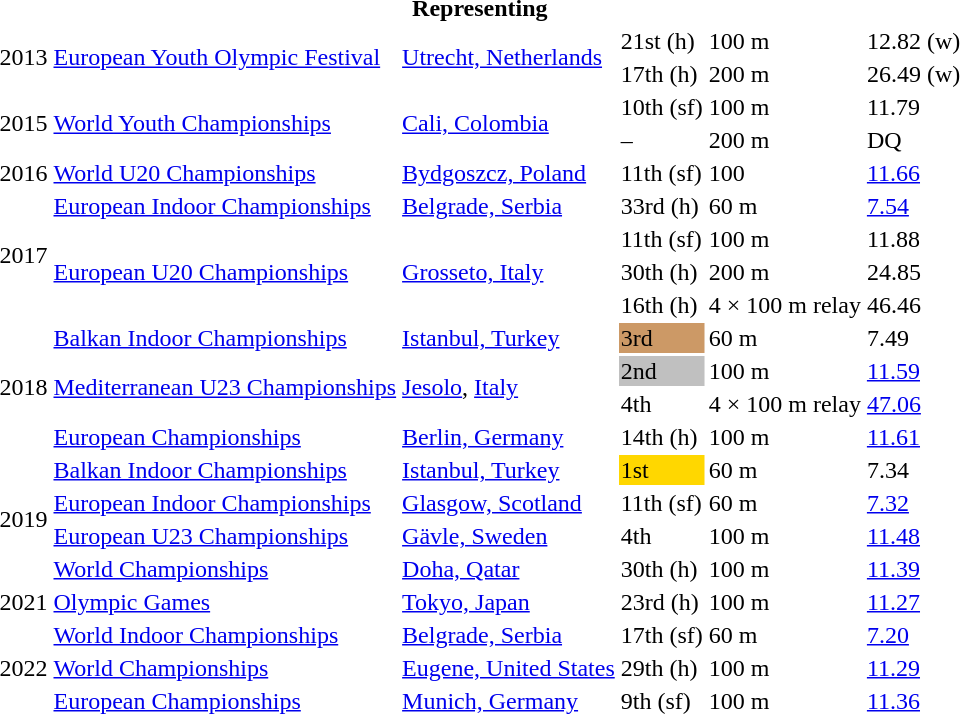<table>
<tr>
<th colspan="6">Representing </th>
</tr>
<tr>
<td rowspan=2>2013</td>
<td rowspan=2><a href='#'>European Youth Olympic Festival</a></td>
<td rowspan=2><a href='#'>Utrecht, Netherlands</a></td>
<td>21st (h)</td>
<td>100 m</td>
<td>12.82 (w)</td>
</tr>
<tr>
<td>17th (h)</td>
<td>200 m</td>
<td>26.49 (w)</td>
</tr>
<tr>
<td rowspan=2>2015</td>
<td rowspan=2><a href='#'>World Youth Championships</a></td>
<td rowspan=2><a href='#'>Cali, Colombia</a></td>
<td>10th (sf)</td>
<td>100 m</td>
<td>11.79</td>
</tr>
<tr>
<td>–</td>
<td>200 m</td>
<td>DQ</td>
</tr>
<tr>
<td>2016</td>
<td><a href='#'>World U20 Championships</a></td>
<td><a href='#'>Bydgoszcz, Poland</a></td>
<td>11th (sf)</td>
<td>100</td>
<td><a href='#'>11.66</a></td>
</tr>
<tr>
<td rowspan=4>2017</td>
<td><a href='#'>European Indoor Championships</a></td>
<td><a href='#'>Belgrade, Serbia</a></td>
<td>33rd (h)</td>
<td>60 m</td>
<td><a href='#'>7.54</a></td>
</tr>
<tr>
<td rowspan=3><a href='#'>European U20 Championships</a></td>
<td rowspan=3><a href='#'>Grosseto, Italy</a></td>
<td>11th (sf)</td>
<td>100 m</td>
<td>11.88</td>
</tr>
<tr>
<td>30th (h)</td>
<td>200 m</td>
<td>24.85</td>
</tr>
<tr>
<td>16th (h)</td>
<td>4 × 100 m relay</td>
<td>46.46</td>
</tr>
<tr>
<td rowspan=4>2018</td>
<td><a href='#'>Balkan Indoor Championships</a></td>
<td><a href='#'>Istanbul, Turkey</a></td>
<td bgcolor=cc9966>3rd</td>
<td>60 m</td>
<td>7.49</td>
</tr>
<tr>
<td rowspan=2><a href='#'>Mediterranean U23 Championships</a></td>
<td rowspan=2><a href='#'>Jesolo</a>, <a href='#'>Italy</a></td>
<td bgcolor=silver>2nd</td>
<td>100 m</td>
<td><a href='#'>11.59</a></td>
</tr>
<tr>
<td>4th</td>
<td>4 × 100 m relay</td>
<td><a href='#'>47.06</a></td>
</tr>
<tr>
<td><a href='#'>European Championships</a></td>
<td><a href='#'>Berlin, Germany</a></td>
<td>14th (h)</td>
<td>100 m</td>
<td><a href='#'>11.61</a></td>
</tr>
<tr>
<td rowspan=4>2019</td>
<td><a href='#'>Balkan Indoor Championships</a></td>
<td><a href='#'>Istanbul, Turkey</a></td>
<td bgcolor=gold>1st</td>
<td>60 m</td>
<td>7.34</td>
</tr>
<tr>
<td><a href='#'>European Indoor Championships</a></td>
<td><a href='#'>Glasgow, Scotland</a></td>
<td>11th (sf)</td>
<td>60 m</td>
<td><a href='#'>7.32</a></td>
</tr>
<tr>
<td><a href='#'>European U23 Championships</a></td>
<td><a href='#'>Gävle, Sweden</a></td>
<td>4th</td>
<td>100 m</td>
<td><a href='#'>11.48</a></td>
</tr>
<tr>
<td><a href='#'>World Championships</a></td>
<td><a href='#'>Doha, Qatar</a></td>
<td>30th (h)</td>
<td>100 m</td>
<td><a href='#'>11.39</a></td>
</tr>
<tr>
<td>2021</td>
<td><a href='#'>Olympic Games</a></td>
<td><a href='#'>Tokyo, Japan</a></td>
<td>23rd (h)</td>
<td>100 m</td>
<td><a href='#'>11.27</a></td>
</tr>
<tr>
<td rowspan=3>2022</td>
<td><a href='#'>World Indoor Championships</a></td>
<td><a href='#'>Belgrade, Serbia</a></td>
<td>17th (sf)</td>
<td>60 m</td>
<td><a href='#'>7.20</a></td>
</tr>
<tr>
<td><a href='#'>World Championships</a></td>
<td><a href='#'>Eugene, United States</a></td>
<td>29th (h)</td>
<td>100 m</td>
<td><a href='#'>11.29</a></td>
</tr>
<tr>
<td><a href='#'>European Championships</a></td>
<td><a href='#'>Munich, Germany</a></td>
<td>9th (sf)</td>
<td>100 m</td>
<td><a href='#'>11.36</a></td>
</tr>
</table>
